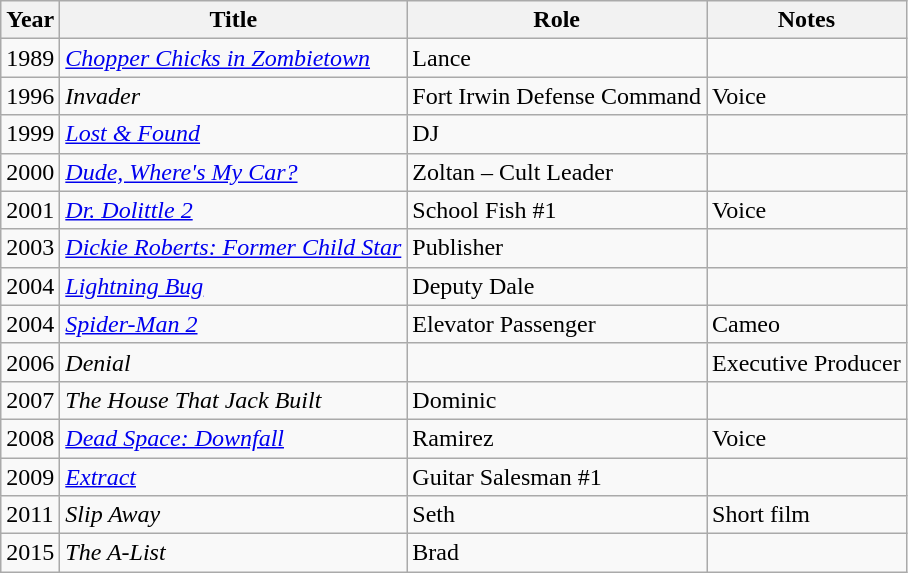<table class="wikitable sortable">
<tr>
<th>Year</th>
<th>Title</th>
<th>Role</th>
<th class="unsortable">Notes</th>
</tr>
<tr>
<td>1989</td>
<td><em><a href='#'>Chopper Chicks in Zombietown</a></em></td>
<td>Lance</td>
<td></td>
</tr>
<tr>
<td>1996</td>
<td><em>Invader</em></td>
<td>Fort Irwin Defense Command</td>
<td>Voice</td>
</tr>
<tr>
<td>1999</td>
<td><em><a href='#'>Lost & Found</a></em></td>
<td>DJ</td>
<td></td>
</tr>
<tr>
<td>2000</td>
<td><em><a href='#'>Dude, Where's My Car?</a></em></td>
<td>Zoltan – Cult Leader</td>
<td></td>
</tr>
<tr>
<td>2001</td>
<td><em><a href='#'>Dr. Dolittle 2</a></em></td>
<td>School Fish #1</td>
<td>Voice</td>
</tr>
<tr>
<td>2003</td>
<td><em><a href='#'>Dickie Roberts: Former Child Star</a></em></td>
<td>Publisher</td>
<td></td>
</tr>
<tr>
<td>2004</td>
<td><em><a href='#'>Lightning Bug</a></em></td>
<td>Deputy Dale</td>
<td></td>
</tr>
<tr>
<td>2004</td>
<td><em><a href='#'>Spider-Man 2</a></em></td>
<td>Elevator Passenger</td>
<td>Cameo</td>
</tr>
<tr>
<td>2006</td>
<td><em>Denial</em></td>
<td></td>
<td>Executive Producer</td>
</tr>
<tr>
<td>2007</td>
<td><em>The House That Jack Built</em></td>
<td>Dominic</td>
<td></td>
</tr>
<tr>
<td>2008</td>
<td><em><a href='#'>Dead Space: Downfall</a></em></td>
<td>Ramirez</td>
<td>Voice</td>
</tr>
<tr>
<td>2009</td>
<td><em><a href='#'>Extract</a></em></td>
<td>Guitar Salesman #1</td>
<td></td>
</tr>
<tr>
<td>2011</td>
<td><em>Slip Away</em></td>
<td>Seth</td>
<td>Short film</td>
</tr>
<tr>
<td>2015</td>
<td><em>The A-List</em></td>
<td>Brad</td>
<td></td>
</tr>
</table>
